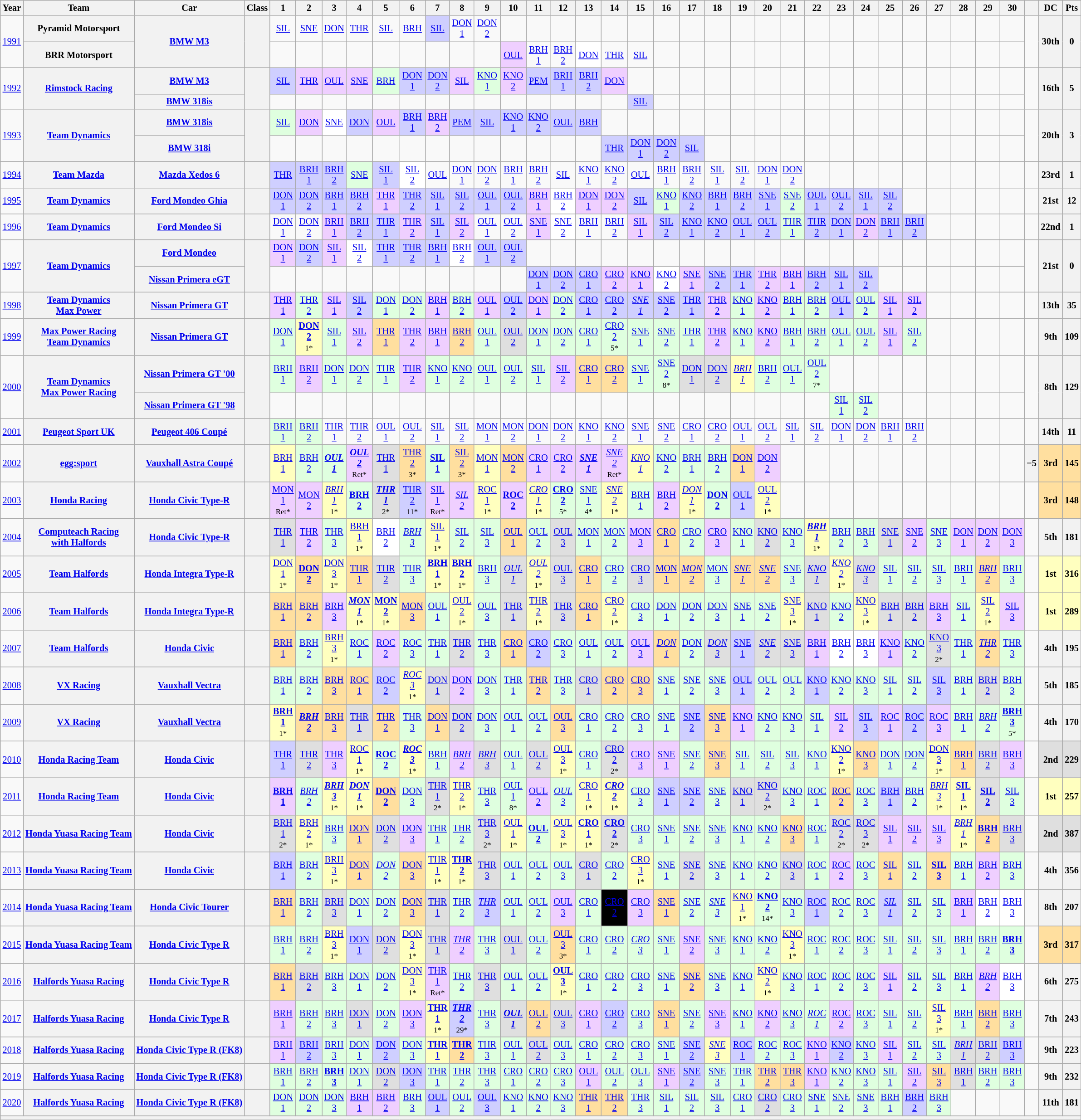<table class="wikitable" style="text-align:center; font-size:85%">
<tr>
<th>Year</th>
<th>Team</th>
<th>Car</th>
<th>Class</th>
<th>1</th>
<th>2</th>
<th>3</th>
<th>4</th>
<th>5</th>
<th>6</th>
<th>7</th>
<th>8</th>
<th>9</th>
<th>10</th>
<th>11</th>
<th>12</th>
<th>13</th>
<th>14</th>
<th>15</th>
<th>16</th>
<th>17</th>
<th>18</th>
<th>19</th>
<th>20</th>
<th>21</th>
<th>22</th>
<th>23</th>
<th>24</th>
<th>25</th>
<th>26</th>
<th>27</th>
<th>28</th>
<th>29</th>
<th>30</th>
<th></th>
<th>DC</th>
<th>Pts</th>
</tr>
<tr>
<td rowspan=2><a href='#'>1991</a></td>
<th>Pyramid Motorsport</th>
<th rowspan=2><a href='#'>BMW M3</a></th>
<th rowspan=2></th>
<td><a href='#'>SIL</a></td>
<td><a href='#'>SNE</a></td>
<td><a href='#'>DON</a></td>
<td><a href='#'>THR</a></td>
<td><a href='#'>SIL</a></td>
<td><a href='#'>BRH</a></td>
<td style="background:#cfcfff;"><a href='#'>SIL</a><br></td>
<td><a href='#'>DON<br>1</a></td>
<td><a href='#'>DON<br>2</a></td>
<td></td>
<td></td>
<td></td>
<td></td>
<td></td>
<td></td>
<td></td>
<td></td>
<td></td>
<td></td>
<td></td>
<td></td>
<td></td>
<td></td>
<td></td>
<td></td>
<td></td>
<td></td>
<td></td>
<td></td>
<td></td>
<td rowspan=2></td>
<th rowspan=2>30th</th>
<th rowspan=2>0</th>
</tr>
<tr>
<th>BRR Motorsport</th>
<td></td>
<td></td>
<td></td>
<td></td>
<td></td>
<td></td>
<td></td>
<td></td>
<td></td>
<td style="background:#efcfff;"><a href='#'>OUL</a><br></td>
<td><a href='#'>BRH<br>1</a></td>
<td><a href='#'>BRH<br>2</a></td>
<td style="background:#FFFFFF;"><a href='#'>DON</a><br></td>
<td><a href='#'>THR</a></td>
<td><a href='#'>SIL</a></td>
<td></td>
<td></td>
<td></td>
<td></td>
<td></td>
<td></td>
<td></td>
<td></td>
<td></td>
<td></td>
<td></td>
<td></td>
<td></td>
<td></td>
<td></td>
</tr>
<tr>
<td rowspan=2><a href='#'>1992</a></td>
<th rowspan=2><a href='#'>Rimstock Racing</a></th>
<th><a href='#'>BMW M3</a></th>
<th rowspan=2></th>
<td style="background:#cfcfff;"><a href='#'>SIL</a><br></td>
<td style="background:#efcfff;"><a href='#'>THR</a><br></td>
<td style="background:#efcfff;"><a href='#'>OUL</a><br></td>
<td style="background:#efcfff;"><a href='#'>SNE</a><br></td>
<td style="background:#dfffdf;"><a href='#'>BRH</a><br></td>
<td style="background:#cfcfff;"><a href='#'>DON<br>1</a><br></td>
<td style="background:#cfcfff;"><a href='#'>DON<br>2</a><br></td>
<td style="background:#efcfff;"><a href='#'>SIL</a><br></td>
<td style="background:#dfffdf;"><a href='#'>KNO<br>1</a><br></td>
<td style="background:#efcfff;"><a href='#'>KNO<br>2</a><br></td>
<td style="background:#cfcfff;"><a href='#'>PEM</a><br></td>
<td style="background:#cfcfff;"><a href='#'>BRH<br>1</a><br></td>
<td style="background:#cfcfff;"><a href='#'>BRH<br>2</a><br></td>
<td style="background:#efcfff;"><a href='#'>DON</a><br></td>
<td></td>
<td></td>
<td></td>
<td></td>
<td></td>
<td></td>
<td></td>
<td></td>
<td></td>
<td></td>
<td></td>
<td></td>
<td></td>
<td></td>
<td></td>
<td></td>
<td rowspan=2></td>
<th rowspan=2>16th</th>
<th rowspan=2>5</th>
</tr>
<tr>
<th><a href='#'>BMW 318is</a></th>
<td></td>
<td></td>
<td></td>
<td></td>
<td></td>
<td></td>
<td></td>
<td></td>
<td></td>
<td></td>
<td></td>
<td></td>
<td></td>
<td></td>
<td style="background:#cfcfff;"><a href='#'>SIL</a><br></td>
<td></td>
<td></td>
<td></td>
<td></td>
<td></td>
<td></td>
<td></td>
<td></td>
<td></td>
<td></td>
<td></td>
<td></td>
<td></td>
<td></td>
<td></td>
</tr>
<tr>
<td rowspan=2><a href='#'>1993</a></td>
<th rowspan=2><a href='#'>Team Dynamics</a></th>
<th><a href='#'>BMW 318is</a></th>
<th rowspan=2></th>
<td style="background:#dfffdf;"><a href='#'>SIL</a><br></td>
<td style="background:#efcfff;"><a href='#'>DON</a><br></td>
<td style="background:#FFFFFF;"><a href='#'>SNE</a><br></td>
<td style="background:#cfcfff;"><a href='#'>DON</a><br></td>
<td style="background:#efcfff;"><a href='#'>OUL</a><br></td>
<td style="background:#cfcfff;"><a href='#'>BRH<br>1</a><br></td>
<td style="background:#efcfff;"><a href='#'>BRH<br>2</a><br></td>
<td style="background:#cfcfff;"><a href='#'>PEM</a><br></td>
<td style="background:#cfcfff;"><a href='#'>SIL</a><br></td>
<td style="background:#cfcfff;"><a href='#'>KNO<br>1</a><br></td>
<td style="background:#cfcfff;"><a href='#'>KNO<br>2</a><br></td>
<td style="background:#cfcfff;"><a href='#'>OUL</a><br></td>
<td style="background:#cfcfff;"><a href='#'>BRH</a><br></td>
<td></td>
<td></td>
<td></td>
<td></td>
<td></td>
<td></td>
<td></td>
<td></td>
<td></td>
<td></td>
<td></td>
<td></td>
<td></td>
<td></td>
<td></td>
<td></td>
<td></td>
<td rowspan=2></td>
<th rowspan=2>20th</th>
<th rowspan=2>3</th>
</tr>
<tr>
<th><a href='#'>BMW 318i</a></th>
<td></td>
<td></td>
<td></td>
<td></td>
<td></td>
<td></td>
<td></td>
<td></td>
<td></td>
<td></td>
<td></td>
<td></td>
<td></td>
<td style="background:#cfcfff;"><a href='#'>THR</a><br></td>
<td style="background:#cfcfff;"><a href='#'>DON<br>1</a><br></td>
<td style="background:#cfcfff;"><a href='#'>DON<br>2</a><br></td>
<td style="background:#cfcfff;"><a href='#'>SIL</a><br></td>
<td></td>
<td></td>
<td></td>
<td></td>
<td></td>
<td></td>
<td></td>
<td></td>
<td></td>
<td></td>
<td></td>
<td></td>
<td></td>
</tr>
<tr>
<td><a href='#'>1994</a></td>
<th><a href='#'>Team Mazda</a></th>
<th><a href='#'>Mazda Xedos 6</a></th>
<th></th>
<td style="background:#cfcfff;"><a href='#'>THR</a><br></td>
<td style="background:#cfcfff;"><a href='#'>BRH<br>1</a><br></td>
<td style="background:#cfcfff;"><a href='#'>BRH<br>2</a><br></td>
<td style="background:#dfffdf;"><a href='#'>SNE</a><br></td>
<td style="background:#cfcfff;"><a href='#'>SIL<br>1</a><br></td>
<td style="background:#FFFFFF;"><a href='#'>SIL<br>2</a><br></td>
<td><a href='#'>OUL</a></td>
<td><a href='#'>DON<br>1</a></td>
<td><a href='#'>DON<br>2</a></td>
<td><a href='#'>BRH<br>1</a></td>
<td><a href='#'>BRH<br>2</a></td>
<td><a href='#'>SIL</a></td>
<td><a href='#'>KNO<br>1</a></td>
<td><a href='#'>KNO<br>2</a></td>
<td><a href='#'>OUL</a></td>
<td><a href='#'>BRH<br>1</a></td>
<td><a href='#'>BRH<br>2</a></td>
<td><a href='#'>SIL<br>1</a></td>
<td><a href='#'>SIL<br>2</a></td>
<td><a href='#'>DON<br>1</a></td>
<td><a href='#'>DON<br>2</a></td>
<td></td>
<td></td>
<td></td>
<td></td>
<td></td>
<td></td>
<td></td>
<td></td>
<td></td>
<td></td>
<th>23rd</th>
<th>1</th>
</tr>
<tr>
<td><a href='#'>1995</a></td>
<th><a href='#'>Team Dynamics</a></th>
<th><a href='#'>Ford Mondeo Ghia</a></th>
<th></th>
<td style="background:#cfcfff;"><a href='#'>DON<br>1</a><br></td>
<td style="background:#cfcfff;"><a href='#'>DON<br>2</a><br></td>
<td style="background:#cfcfff;"><a href='#'>BRH<br>1</a><br></td>
<td style="background:#cfcfff;"><a href='#'>BRH<br>2</a><br></td>
<td style="background:#efcfff;"><a href='#'>THR<br>1</a><br></td>
<td style="background:#cfcfff;"><a href='#'>THR<br>2</a><br></td>
<td style="background:#cfcfff;"><a href='#'>SIL<br>1</a><br></td>
<td style="background:#cfcfff;"><a href='#'>SIL<br>2</a><br></td>
<td style="background:#cfcfff;"><a href='#'>OUL<br>1</a><br></td>
<td style="background:#cfcfff;"><a href='#'>OUL<br>2</a><br></td>
<td style="background:#efcfff;"><a href='#'>BRH<br>1</a><br></td>
<td style="background:#FFFFFF;"><a href='#'>BRH<br>2</a><br></td>
<td style="background:#efcfff;"><a href='#'>DON<br>1</a><br></td>
<td style="background:#efcfff;"><a href='#'>DON<br>2</a><br></td>
<td style="background:#cfcfff;"><a href='#'>SIL</a><br></td>
<td style="background:#dfffdf;"><a href='#'>KNO<br>1</a><br></td>
<td style="background:#cfcfff;"><a href='#'>KNO<br>2</a><br></td>
<td style="background:#cfcfff;"><a href='#'>BRH<br>1</a><br></td>
<td style="background:#cfcfff;"><a href='#'>BRH<br>2</a><br></td>
<td style="background:#cfcfff;"><a href='#'>SNE<br>1</a><br></td>
<td style="background:#dfffdf;"><a href='#'>SNE<br>2</a><br></td>
<td style="background:#cfcfff;"><a href='#'>OUL<br>1</a><br></td>
<td style="background:#cfcfff;"><a href='#'>OUL<br>2</a><br></td>
<td style="background:#cfcfff;"><a href='#'>SIL<br>1</a><br></td>
<td style="background:#cfcfff;"><a href='#'>SIL<br>2</a><br></td>
<td></td>
<td></td>
<td></td>
<td></td>
<td></td>
<td></td>
<th>21st</th>
<th>12</th>
</tr>
<tr>
<td><a href='#'>1996</a></td>
<th><a href='#'>Team Dynamics</a></th>
<th><a href='#'>Ford Mondeo Si</a></th>
<th></th>
<td><a href='#'>DON<br>1</a></td>
<td><a href='#'>DON<br>2</a></td>
<td style="background:#efcfff;"><a href='#'>BRH<br>1</a><br></td>
<td style="background:#cfcfff;"><a href='#'>BRH<br>2</a><br></td>
<td style="background:#cfcfff;"><a href='#'>THR<br>1</a><br></td>
<td style="background:#efcfff;"><a href='#'>THR<br>2</a><br></td>
<td style="background:#cfcfff;"><a href='#'>SIL<br>1</a><br></td>
<td style="background:#efcfff;"><a href='#'>SIL<br>2</a><br></td>
<td><a href='#'>OUL<br>1</a></td>
<td><a href='#'>OUL<br>2</a></td>
<td style="background:#efcfff;"><a href='#'>SNE<br>1</a><br></td>
<td style="background:#FFFFFF;"><a href='#'>SNE<br>2</a><br></td>
<td><a href='#'>BRH<br>1</a></td>
<td><a href='#'>BRH<br>2</a></td>
<td style="background:#efcfff;"><a href='#'>SIL<br>1</a><br></td>
<td style="background:#cfcfff;"><a href='#'>SIL<br>2</a><br></td>
<td style="background:#cfcfff;"><a href='#'>KNO<br>1</a><br></td>
<td style="background:#cfcfff;"><a href='#'>KNO<br>2</a><br></td>
<td style="background:#cfcfff;"><a href='#'>OUL<br>1</a><br></td>
<td style="background:#cfcfff;"><a href='#'>OUL<br>2</a><br></td>
<td style="background:#dfffdf;"><a href='#'>THR<br>1</a><br></td>
<td style="background:#cfcfff;"><a href='#'>THR<br>2</a><br></td>
<td style="background:#cfcfff;"><a href='#'>DON<br>1</a><br></td>
<td style="background:#efcfff;"><a href='#'>DON<br>2</a><br></td>
<td style="background:#cfcfff;"><a href='#'>BRH<br>1</a><br></td>
<td style="background:#cfcfff;"><a href='#'>BRH<br>2</a><br></td>
<td></td>
<td></td>
<td></td>
<td></td>
<td></td>
<th>22nd</th>
<th>1</th>
</tr>
<tr>
<td rowspan=2><a href='#'>1997</a></td>
<th rowspan=2><a href='#'>Team Dynamics</a></th>
<th><a href='#'>Ford Mondeo</a></th>
<th rowspan=2></th>
<td style="background:#efcfff;"><a href='#'>DON<br>1</a><br></td>
<td style="background:#cfcfff;"><a href='#'>DON<br>2</a><br></td>
<td style="background:#efcfff;"><a href='#'>SIL<br>1</a><br></td>
<td style="background:#FFFFFF;"><a href='#'>SIL<br>2</a><br></td>
<td style="background:#cfcfff;"><a href='#'>THR<br>1</a><br></td>
<td style="background:#cfcfff;"><a href='#'>THR<br>2</a><br></td>
<td style="background:#cfcfff;"><a href='#'>BRH<br>1</a><br></td>
<td style="background:#FFFFFF;"><a href='#'>BRH<br>2</a><br></td>
<td style="background:#cfcfff;"><a href='#'>OUL<br>1</a><br></td>
<td style="background:#cfcfff;"><a href='#'>OUL<br>2</a><br></td>
<td></td>
<td></td>
<td></td>
<td></td>
<td></td>
<td></td>
<td></td>
<td></td>
<td></td>
<td></td>
<td></td>
<td></td>
<td></td>
<td></td>
<td></td>
<td></td>
<td></td>
<td></td>
<td></td>
<td></td>
<td rowspan=2></td>
<th rowspan=2>21st</th>
<th rowspan=2>0</th>
</tr>
<tr>
<th><a href='#'>Nissan Primera eGT</a></th>
<td></td>
<td></td>
<td></td>
<td></td>
<td></td>
<td></td>
<td></td>
<td></td>
<td></td>
<td></td>
<td style="background:#cfcfff;"><a href='#'>DON<br>1</a><br></td>
<td style="background:#cfcfff;"><a href='#'>DON<br>2</a><br></td>
<td style="background:#cfcfff;"><a href='#'>CRO<br>1</a><br></td>
<td style="background:#efcfff;"><a href='#'>CRO<br>2</a><br></td>
<td style="background:#efcfff;"><a href='#'>KNO<br>1</a><br></td>
<td style="background:#FFFFFF;"><a href='#'>KNO<br>2</a><br></td>
<td style="background:#efcfff;"><a href='#'>SNE<br>1</a><br></td>
<td style="background:#cfcfff;"><a href='#'>SNE<br>2</a><br></td>
<td style="background:#cfcfff;"><a href='#'>THR<br>1</a><br></td>
<td style="background:#efcfff;"><a href='#'>THR<br>2</a><br></td>
<td style="background:#efcfff;"><a href='#'>BRH<br>1</a><br></td>
<td style="background:#cfcfff;"><a href='#'>BRH<br>2</a><br></td>
<td style="background:#cfcfff;"><a href='#'>SIL<br>1</a><br></td>
<td style="background:#cfcfff;"><a href='#'>SIL<br>2</a><br></td>
<td></td>
<td></td>
<td></td>
<td></td>
<td></td>
<td></td>
</tr>
<tr>
<td><a href='#'>1998</a></td>
<th><a href='#'>Team Dynamics<br>Max Power</a></th>
<th><a href='#'>Nissan Primera GT</a></th>
<th></th>
<td style="background:#efcfff;"><a href='#'>THR<br>1</a><br></td>
<td style="background:#dfffdf;"><a href='#'>THR<br>2</a><br></td>
<td style="background:#efcfff;"><a href='#'>SIL<br>1</a><br></td>
<td style="background:#cfcfff;"><a href='#'>SIL<br>2</a><br></td>
<td style="background:#dfffdf;"><a href='#'>DON<br>1</a><br></td>
<td style="background:#dfffdf;"><a href='#'>DON<br>2</a><br></td>
<td style="background:#efcfff;"><a href='#'>BRH<br>1</a><br></td>
<td style="background:#dfffdf;"><a href='#'>BRH<br>2</a><br></td>
<td style="background:#efcfff;"><a href='#'>OUL<br>1</a><br></td>
<td style="background:#cfcfff;"><a href='#'>OUL<br>2</a><br></td>
<td style="background:#efcfff;"><a href='#'>DON<br>1</a><br></td>
<td style="background:#dfffdf;"><a href='#'>DON<br>2</a><br></td>
<td style="background:#cfcfff;"><a href='#'>CRO<br>1</a><br></td>
<td style="background:#cfcfff;"><a href='#'>CRO<br>2</a><br></td>
<td style="background:#cfcfff;"><em><a href='#'>SNE<br>1</a></em><br></td>
<td style="background:#cfcfff;"><a href='#'>SNE<br>2</a><br></td>
<td style="background:#cfcfff;"><a href='#'>THR<br>1</a><br></td>
<td style="background:#efcfff;"><a href='#'>THR<br>2</a><br></td>
<td style="background:#dfffdf;"><a href='#'>KNO<br>1</a><br></td>
<td style="background:#efcfff;"><a href='#'>KNO<br>2</a><br></td>
<td style="background:#dfffdf;"><a href='#'>BRH<br>1</a><br></td>
<td style="background:#dfffdf;"><a href='#'>BRH<br>2</a><br></td>
<td style="background:#cfcfff;"><a href='#'>OUL<br>1</a><br></td>
<td style="background:#dfffdf;"><a href='#'>OUL<br>2</a><br></td>
<td style="background:#efcfff;"><a href='#'>SIL<br>1</a><br></td>
<td style="background:#efcfff;"><a href='#'>SIL<br>2</a><br></td>
<td></td>
<td></td>
<td></td>
<td></td>
<td></td>
<th>13th</th>
<th>35</th>
</tr>
<tr>
<td><a href='#'>1999</a></td>
<th><a href='#'>Max Power Racing<br>Team Dynamics</a></th>
<th><a href='#'>Nissan Primera GT</a></th>
<th></th>
<td style="background:#dfffdf;"><a href='#'>DON<br>1</a><br></td>
<td style="background:#FFFFBF;"><strong><a href='#'>DON<br>2</a></strong><br><small>1*</small></td>
<td style="background:#dfffdf;"><a href='#'>SIL<br>1</a><br></td>
<td style="background:#efcfff;"><a href='#'>SIL<br>2</a><br></td>
<td style="background:#FFDF9F;"><a href='#'>THR<br>1</a><br></td>
<td style="background:#efcfff;"><a href='#'>THR<br>2</a><br></td>
<td style="background:#efcfff;"><a href='#'>BRH<br>1</a><br></td>
<td style="background:#FFDF9F;"><a href='#'>BRH<br>2</a><br></td>
<td style="background:#dfffdf;"><a href='#'>OUL<br>1</a><br></td>
<td style="background:#DFDFDF;"><a href='#'>OUL<br>2</a><br></td>
<td style="background:#dfffdf;"><a href='#'>DON<br>1</a><br></td>
<td style="background:#dfffdf;"><a href='#'>DON<br>2</a><br></td>
<td style="background:#dfffdf;"><a href='#'>CRO<br>1</a><br></td>
<td style="background:#dfffdf;"><a href='#'>CRO<br>2</a><br><small>5*</small></td>
<td style="background:#dfffdf;"><a href='#'>SNE<br>1</a><br></td>
<td style="background:#dfffdf;"><a href='#'>SNE<br>2</a><br></td>
<td style="background:#dfffdf;"><a href='#'>THR<br>1</a><br></td>
<td style="background:#efcfff;"><a href='#'>THR<br>2</a><br></td>
<td style="background:#dfffdf;"><a href='#'>KNO<br>1</a><br></td>
<td style="background:#efcfff;"><a href='#'>KNO<br>2</a><br></td>
<td style="background:#dfffdf;"><a href='#'>BRH<br>1</a><br></td>
<td style="background:#dfffdf;"><a href='#'>BRH<br>2</a><br></td>
<td style="background:#dfffdf;"><a href='#'>OUL<br>1</a><br></td>
<td style="background:#dfffdf;"><a href='#'>OUL<br>2</a><br></td>
<td style="background:#efcfff;"><a href='#'>SIL<br>1</a><br></td>
<td style="background:#dfffdf;"><a href='#'>SIL<br>2</a><br></td>
<td></td>
<td></td>
<td></td>
<td></td>
<td></td>
<th>9th</th>
<th>109</th>
</tr>
<tr>
<td rowspan=2><a href='#'>2000</a></td>
<th rowspan=2><a href='#'>Team Dynamics<br>Max Power Racing</a></th>
<th><a href='#'>Nissan Primera GT '00</a></th>
<th rowspan=2><span></span></th>
<td style="background:#dfffdf;"><a href='#'>BRH<br>1</a><br></td>
<td style="background:#efcfff;"><a href='#'>BRH<br>2</a><br></td>
<td style="background:#dfffdf;"><a href='#'>DON<br>1</a><br></td>
<td style="background:#dfffdf;"><a href='#'>DON<br>2</a><br></td>
<td style="background:#dfffdf;"><a href='#'>THR<br>1</a><br></td>
<td style="background:#efcfff;"><a href='#'>THR<br>2</a><br></td>
<td style="background:#dfffdf;"><a href='#'>KNO<br>1</a><br></td>
<td style="background:#dfffdf;"><a href='#'>KNO<br>2</a><br></td>
<td style="background:#dfffdf;"><a href='#'>OUL<br>1</a><br></td>
<td style="background:#dfffdf;"><a href='#'>OUL<br>2</a><br></td>
<td style="background:#dfffdf;"><a href='#'>SIL<br>1</a><br></td>
<td style="background:#efcfff;"><a href='#'>SIL<br>2</a><br></td>
<td style="background:#FFDF9F;"><a href='#'>CRO<br>1</a><br></td>
<td style="background:#FFDF9F;"><a href='#'>CRO<br>2</a><br></td>
<td style="background:#dfffdf;"><a href='#'>SNE<br>1</a><br></td>
<td style="background:#dfffdf;"><a href='#'>SNE<br>2</a><br><small>8*</small></td>
<td style="background:#DFDFDF;"><a href='#'>DON<br>1</a><br></td>
<td style="background:#DFDFDF;"><a href='#'>DON<br>2</a><br></td>
<td style="background:#FFFFBF;"><em><a href='#'>BRH<br>1</a></em><br></td>
<td style="background:#dfffdf;"><a href='#'>BRH<br>2</a><br></td>
<td style="background:#dfffdf;"><a href='#'>OUL<br>1</a><br></td>
<td style="background:#dfffdf;"><a href='#'>OUL<br>2</a><br><small>7*</small></td>
<td></td>
<td></td>
<td></td>
<td></td>
<td></td>
<td></td>
<td></td>
<td></td>
<td rowspan=2></td>
<th rowspan=2>8th</th>
<th rowspan=2>129</th>
</tr>
<tr>
<th><a href='#'>Nissan Primera GT '98</a></th>
<td></td>
<td></td>
<td></td>
<td></td>
<td></td>
<td></td>
<td></td>
<td></td>
<td></td>
<td></td>
<td></td>
<td></td>
<td></td>
<td></td>
<td></td>
<td></td>
<td></td>
<td></td>
<td></td>
<td></td>
<td></td>
<td></td>
<td style="background:#dfffdf;"><a href='#'>SIL<br>1</a><br></td>
<td style="background:#dfffdf;"><a href='#'>SIL<br>2</a><br></td>
<td></td>
<td></td>
<td></td>
<td></td>
<td></td>
<td></td>
</tr>
<tr>
<td><a href='#'>2001</a></td>
<th><a href='#'>Peugeot Sport UK</a></th>
<th><a href='#'>Peugeot 406 Coupé</a></th>
<th><span></span></th>
<td style="background:#dfffdf;"><a href='#'>BRH<br>1</a><br></td>
<td style="background:#dfffdf;"><a href='#'>BRH<br>2</a><br></td>
<td><a href='#'>THR<br>1</a></td>
<td><a href='#'>THR<br>2</a></td>
<td><a href='#'>OUL<br>1</a></td>
<td><a href='#'>OUL<br>2</a></td>
<td><a href='#'>SIL<br>1</a></td>
<td><a href='#'>SIL<br>2</a></td>
<td><a href='#'>MON<br>1</a></td>
<td><a href='#'>MON<br>2</a></td>
<td><a href='#'>DON<br>1</a></td>
<td><a href='#'>DON<br>2</a></td>
<td><a href='#'>KNO<br>1</a></td>
<td><a href='#'>KNO<br>2</a></td>
<td><a href='#'>SNE<br>1</a></td>
<td><a href='#'>SNE<br>2</a></td>
<td><a href='#'>CRO<br>1</a></td>
<td><a href='#'>CRO<br>2</a></td>
<td><a href='#'>OUL<br>1</a></td>
<td><a href='#'>OUL<br>2</a></td>
<td><a href='#'>SIL<br>1</a></td>
<td><a href='#'>SIL<br>2</a></td>
<td><a href='#'>DON<br>1</a></td>
<td><a href='#'>DON<br>2</a></td>
<td><a href='#'>BRH<br>1</a></td>
<td><a href='#'>BRH<br>2</a></td>
<td></td>
<td></td>
<td></td>
<td></td>
<td></td>
<th>14th</th>
<th>11</th>
</tr>
<tr>
<td><a href='#'>2002</a></td>
<th><a href='#'>egg:sport</a></th>
<th><a href='#'>Vauxhall Astra Coupé</a></th>
<th><span></span></th>
<td style="background:#FFFFBF;"><a href='#'>BRH<br>1</a><br></td>
<td style="background:#dfffdf;"><a href='#'>BRH<br>2</a><br></td>
<td style="background:#dfffdf;"><strong><em><a href='#'>OUL<br>1</a></em></strong><br></td>
<td style="background:#efcfff;"><strong><em><a href='#'>OUL<br>2</a></em></strong><br><small>Ret*</small></td>
<td style="background:#DFDFDF;"><a href='#'>THR<br>1</a><br></td>
<td style="background:#FFDF9F;"><a href='#'>THR<br>2</a><br><small>3*</small></td>
<td style="background:#dfffdf;"><strong><a href='#'>SIL<br>1</a></strong><br></td>
<td style="background:#FFDF9F;"><a href='#'>SIL<br>2</a><br><small>3*</small></td>
<td style="background:#FFFFBF;"><a href='#'>MON<br>1</a><br></td>
<td style="background:#FFDF9F;"><a href='#'>MON<br>2</a><br></td>
<td style="background:#efcfff;"><a href='#'>CRO<br>1</a><br></td>
<td style="background:#efcfff;"><a href='#'>CRO<br>2</a><br></td>
<td style="background:#efcfff;"><strong><em><a href='#'>SNE<br>1</a></em></strong><br></td>
<td style="background:#efcfff;"><em><a href='#'>SNE<br>2</a></em><br><small>Ret*</small></td>
<td style="background:#FFFFBF;"><em><a href='#'>KNO<br>1</a></em><br></td>
<td style="background:#dfffdf;"><a href='#'>KNO<br>2</a><br></td>
<td style="background:#dfffdf;"><a href='#'>BRH<br>1</a><br></td>
<td style="background:#dfffdf;"><a href='#'>BRH<br>2</a><br></td>
<td style="background:#FFDF9F;"><a href='#'>DON<br>1</a><br></td>
<td style="background:#efcfff;"><a href='#'>DON<br>2</a><br></td>
<td></td>
<td></td>
<td></td>
<td></td>
<td></td>
<td></td>
<td></td>
<td></td>
<td></td>
<td></td>
<th>−5</th>
<td style="background:#FFDF9F;"><strong>3rd</strong></td>
<td style="background:#FFDF9F;"><strong>145</strong></td>
</tr>
<tr>
<td><a href='#'>2003</a></td>
<th><a href='#'>Honda Racing</a></th>
<th><a href='#'>Honda Civic Type-R</a></th>
<th><span></span></th>
<td style="background:#efcfff;"><a href='#'>MON<br>1</a><br><small>Ret*</small></td>
<td style="background:#efcfff;"><a href='#'>MON<br>2</a><br></td>
<td style="background:#FFFFBF;"><em><a href='#'>BRH<br>1</a></em><br><small>1*</small></td>
<td style="background:#dfffdf;"><strong><a href='#'>BRH<br>2</a></strong><br></td>
<td style="background:#DFDFDF;"><strong><em><a href='#'>THR<br>1</a></em></strong><br><small>2*</small></td>
<td style="background:#cfcfff;"><a href='#'>THR<br>2</a><br><small>11*</small></td>
<td style="background:#efcfff;"><a href='#'>SIL<br>1</a><br><small>Ret*</small></td>
<td style="background:#efcfff;"><em><a href='#'>SIL<br>2</a></em><br></td>
<td style="background:#FFFFBF;"><a href='#'>ROC<br>1</a><br><small>1*</small></td>
<td style="background:#efcfff;"><strong><a href='#'>ROC<br>2</a></strong><br></td>
<td style="background:#FFFFBF;"><em><a href='#'>CRO<br>1</a></em><br><small>1*</small></td>
<td style="background:#dfffdf;"><strong><a href='#'>CRO<br>2</a></strong><br><small>5*</small></td>
<td style="background:#dfffdf;"><a href='#'>SNE<br>1</a><br><small>4*</small></td>
<td style="background:#FFFFBF;"><em><a href='#'>SNE<br>2</a></em><br><small>1*</small></td>
<td style="background:#dfffdf;"><a href='#'>BRH<br>1</a><br></td>
<td style="background:#efcfff;"><a href='#'>BRH<br>2</a><br></td>
<td style="background:#FFFFBF;"><em><a href='#'>DON<br>1</a></em><br><small>1*</small></td>
<td style="background:#dfffdf;"><strong><a href='#'>DON<br>2</a></strong><br></td>
<td style="background:#cfcfff;"><a href='#'>OUL<br>1</a><br></td>
<td style="background:#FFFFBF;"><a href='#'>OUL<br>2</a><br><small>1*</small></td>
<td></td>
<td></td>
<td></td>
<td></td>
<td></td>
<td></td>
<td></td>
<td></td>
<td></td>
<td></td>
<td></td>
<td style="background:#FFDF9F;"><strong>3rd</strong></td>
<td style="background:#FFDF9F;"><strong>148</strong></td>
</tr>
<tr>
<td><a href='#'>2004</a></td>
<th><a href='#'>Computeach Racing<br>with Halfords</a></th>
<th><a href='#'>Honda Civic Type-R</a></th>
<th></th>
<td style="background:#DFDFDF;"><a href='#'>THR<br>1</a><br></td>
<td style="background:#efcfff;"><a href='#'>THR<br>2</a><br></td>
<td style="background:#dfffdf;"><a href='#'>THR<br>3</a><br></td>
<td style="background:#FFFFBF;"><a href='#'>BRH<br>1</a><br><small>1*</small></td>
<td style="background:#FFFFFF;"><a href='#'>BRH<br>2</a><br></td>
<td style="background:#dfffdf;"><em><a href='#'>BRH<br>3</a></em><br></td>
<td style="background:#FFFFBF;"><a href='#'>SIL<br>1</a><br><small>1*</small></td>
<td style="background:#dfffdf;"><a href='#'>SIL<br>2</a><br></td>
<td style="background:#dfffdf;"><a href='#'>SIL<br>3</a><br></td>
<td style="background:#FFDF9F;"><a href='#'>OUL<br>1</a><br></td>
<td style="background:#dfffdf;"><a href='#'>OUL<br>2</a><br></td>
<td style="background:#DFDFDF;"><a href='#'>OUL<br>3</a><br></td>
<td style="background:#dfffdf;"><a href='#'>MON<br>1</a><br></td>
<td style="background:#dfffdf;"><a href='#'>MON<br>2</a><br></td>
<td style="background:#efcfff;"><a href='#'>MON<br>3</a><br></td>
<td style="background:#FFDF9F;"><a href='#'>CRO<br>1</a><br></td>
<td style="background:#dfffdf;"><a href='#'>CRO<br>2</a><br></td>
<td style="background:#efcfff;"><a href='#'>CRO<br>3</a><br></td>
<td style="background:#dfffdf;"><a href='#'>KNO<br>1</a><br></td>
<td style="background:#DFDFDF;"><a href='#'>KNO<br>2</a><br></td>
<td style="background:#dfffdf;"><a href='#'>KNO<br>3</a><br></td>
<td style="background:#FFFFBF;"><strong><em><a href='#'>BRH<br>1</a></em></strong><br><small>1*</small></td>
<td style="background:#dfffdf;"><a href='#'>BRH<br>2</a><br></td>
<td style="background:#dfffdf;"><a href='#'>BRH<br>3</a><br></td>
<td style="background:#DFDFDF;"><a href='#'>SNE<br>1</a><br></td>
<td style="background:#efcfff;"><a href='#'>SNE<br>2</a><br></td>
<td style="background:#dfffdf;"><a href='#'>SNE<br>3</a><br></td>
<td style="background:#efcfff;"><a href='#'>DON<br>1</a><br></td>
<td style="background:#efcfff;"><a href='#'>DON<br>2</a><br></td>
<td style="background:#efcfff;"><a href='#'>DON<br>3</a><br></td>
<td></td>
<th>5th</th>
<th>181</th>
</tr>
<tr>
<td><a href='#'>2005</a></td>
<th><a href='#'>Team Halfords</a></th>
<th><a href='#'>Honda Integra Type-R</a></th>
<th></th>
<td style="background:#FFFFBF;"><a href='#'>DON<br>1</a><br><small>1*</small></td>
<td style="background:#FFDF9F;"><strong><a href='#'>DON<br>2</a></strong><br></td>
<td style="background:#FFFFBF;"><a href='#'>DON<br>3</a><br><small>1*</small></td>
<td style="background:#FFDF9F;"><a href='#'>THR<br>1</a><br></td>
<td style="background:#DFDFDF;"><a href='#'>THR<br>2</a><br></td>
<td style="background:#dfffdf;"><a href='#'>THR<br>3</a><br></td>
<td style="background:#FFFFBF;"><strong><a href='#'>BRH<br>1</a></strong><br><small>1*</small></td>
<td style="background:#FFFFBF;"><strong><a href='#'>BRH<br>2</a></strong><br><small>1*</small></td>
<td style="background:#dfffdf;"><a href='#'>BRH<br>3</a><br></td>
<td style="background:#DFDFDF;"><em><a href='#'>OUL<br>1</a></em><br></td>
<td style="background:#FFFFBF;"><em><a href='#'>OUL<br>2</a></em><br><small>1*</small></td>
<td style="background:#DFDFDF;"><a href='#'>OUL<br>3</a><br></td>
<td style="background:#FFDF9F;"><a href='#'>CRO<br>1</a><br></td>
<td style="background:#dfffdf;"><a href='#'>CRO<br>2</a><br></td>
<td style="background:#DFDFDF;"><a href='#'>CRO<br>3</a><br></td>
<td style="background:#FFDF9F;"><a href='#'>MON<br>1</a><br></td>
<td style="background:#FFDF9F;"><em><a href='#'>MON<br>2</a></em><br></td>
<td style="background:#dfffdf;"><a href='#'>MON<br>3</a><br></td>
<td style="background:#FFDF9F;"><em><a href='#'>SNE<br>1</a></em><br></td>
<td style="background:#FFDF9F;"><em><a href='#'>SNE<br>2</a></em><br></td>
<td style="background:#dfffdf;"><a href='#'>SNE<br>3</a><br></td>
<td style="background:#DFDFDF;"><em><a href='#'>KNO<br>1</a></em><br></td>
<td style="background:#FFFFBF;"><em><a href='#'>KNO<br>2</a></em><br><small>1*</small></td>
<td style="background:#DFDFDF;"><em><a href='#'>KNO<br>3</a></em><br></td>
<td style="background:#dfffdf;"><a href='#'>SIL<br>1</a><br></td>
<td style="background:#dfffdf;"><a href='#'>SIL<br>2</a><br></td>
<td style="background:#dfffdf;"><a href='#'>SIL<br>3</a><br></td>
<td style="background:#dfffdf;"><a href='#'>BRH<br>1</a><br></td>
<td style="background:#FFDF9F;"><em><a href='#'>BRH<br>2</a></em><br></td>
<td style="background:#dfffdf;"><a href='#'>BRH<br>3</a><br></td>
<td></td>
<td style="background:#FFFFBF;"><strong>1st</strong></td>
<td style="background:#FFFFBF;"><strong>316</strong></td>
</tr>
<tr>
<td><a href='#'>2006</a></td>
<th><a href='#'>Team Halfords</a></th>
<th><a href='#'>Honda Integra Type-R</a></th>
<th></th>
<td style="background:#FFDF9F;"><a href='#'>BRH<br>1</a><br></td>
<td style="background:#FFDF9F;"><a href='#'>BRH<br>2</a><br></td>
<td style="background:#efcfff;"><a href='#'>BRH<br>3</a><br></td>
<td style="background:#FFFFBF;"><strong><em><a href='#'>MON<br>1</a></em></strong><br><small>1*</small></td>
<td style="background:#FFFFBF;"><strong><a href='#'>MON<br>2</a></strong><br><small>1*</small></td>
<td style="background:#FFDF9F;"><a href='#'>MON<br>3</a><br></td>
<td style="background:#dfffdf;"><a href='#'>OUL<br>1</a><br></td>
<td style="background:#FFFFBF;"><a href='#'>OUL<br>2</a><br><small>1*</small></td>
<td style="background:#dfffdf;"><a href='#'>OUL<br>3</a><br></td>
<td style="background:#DFDFDF;"><a href='#'>THR<br>1</a><br></td>
<td style="background:#FFFFBF;"><a href='#'>THR<br>2</a><br><small>1*</small></td>
<td style="background:#DFDFDF;"><a href='#'>THR<br>3</a><br></td>
<td style="background:#FFDF9F;"><a href='#'>CRO<br>1</a><br></td>
<td style="background:#FFFFBF;"><a href='#'>CRO<br>2</a><br><small>1*</small></td>
<td style="background:#dfffdf;"><a href='#'>CRO<br>3</a><br></td>
<td style="background:#dfffdf;"><a href='#'>DON<br>1</a><br></td>
<td style="background:#dfffdf;"><a href='#'>DON<br>2</a><br></td>
<td style="background:#dfffdf;"><a href='#'>DON<br>3</a><br></td>
<td style="background:#dfffdf;"><a href='#'>SNE<br>1</a><br></td>
<td style="background:#dfffdf;"><a href='#'>SNE<br>2</a><br></td>
<td style="background:#FFFFBF;"><a href='#'>SNE<br>3</a><br><small>1*</small></td>
<td style="background:#DFDFDF;"><a href='#'>KNO<br>1</a><br></td>
<td style="background:#dfffdf;"><a href='#'>KNO<br>2</a><br></td>
<td style="background:#FFFFBF;"><a href='#'>KNO<br>3</a><br><small>1*</small></td>
<td style="background:#DFDFDF;"><a href='#'>BRH<br>1</a><br></td>
<td style="background:#DFDFDF;"><a href='#'>BRH<br>2</a><br></td>
<td style="background:#efcfff;"><a href='#'>BRH<br>3</a><br></td>
<td style="background:#dfffdf;"><a href='#'>SIL<br>1</a><br></td>
<td style="background:#FFFFBF;"><a href='#'>SIL<br>2</a><br><small>1*</small></td>
<td style="background:#efcfff;"><a href='#'>SIL<br>3</a><br></td>
<td></td>
<td style="background:#FFFFBF;"><strong>1st</strong></td>
<td style="background:#FFFFBF;"><strong>289</strong></td>
</tr>
<tr>
<td><a href='#'>2007</a></td>
<th><a href='#'>Team Halfords</a></th>
<th><a href='#'>Honda Civic</a></th>
<th></th>
<td style="background:#FFDF9F;"><a href='#'>BRH<br>1</a><br></td>
<td style="background:#dfffdf;"><a href='#'>BRH<br>2</a><br></td>
<td style="background:#FFFFBF;"><a href='#'>BRH<br>3</a><br><small>1*</small></td>
<td style="background:#dfffdf;"><a href='#'>ROC<br>1</a><br></td>
<td style="background:#efcfff;"><a href='#'>ROC<br>2</a><br></td>
<td style="background:#dfffdf;"><a href='#'>ROC<br>3</a><br></td>
<td style="background:#dfffdf;"><a href='#'>THR<br>1</a><br></td>
<td style="background:#DFDFDF;"><a href='#'>THR<br>2</a><br></td>
<td style="background:#dfffdf;"><a href='#'>THR<br>3</a><br></td>
<td style="background:#FFDF9F;"><a href='#'>CRO<br>1</a><br></td>
<td style="background:#CFCFFF;"><a href='#'>CRO<br>2</a><br></td>
<td style="background:#dfffdf;"><a href='#'>CRO<br>3</a><br></td>
<td style="background:#dfffdf;"><a href='#'>OUL<br>1</a><br></td>
<td style="background:#dfffdf;"><a href='#'>OUL<br>2</a><br></td>
<td style="background:#efcfff;"><a href='#'>OUL<br>3</a><br></td>
<td style="background:#FFDF9F;"><em><a href='#'>DON<br>1</a></em><br></td>
<td style="background:#dfffdf;"><a href='#'>DON<br>2</a><br></td>
<td style="background:#DFDFDF;"><em><a href='#'>DON<br>3</a></em><br></td>
<td style="background:#CFCFFF;"><a href='#'>SNE<br>1</a><br></td>
<td style="background:#DFDFDF;"><em><a href='#'>SNE<br>2</a></em><br></td>
<td style="background:#DFDFDF;"><a href='#'>SNE<br>3</a><br></td>
<td style="background:#efcfff;"><a href='#'>BRH<br>1</a><br></td>
<td style="background:#FFFFFF;"><a href='#'>BRH<br>2</a><br></td>
<td style="background:#FFFFFF;"><a href='#'>BRH<br>3</a><br></td>
<td style="background:#efcfff;"><a href='#'>KNO<br>1</a><br></td>
<td style="background:#dfffdf;"><a href='#'>KNO<br>2</a><br></td>
<td style="background:#DFDFDF;"><a href='#'>KNO<br>3</a><br><small>2*</small></td>
<td style="background:#dfffdf;"><a href='#'>THR<br>1</a><br></td>
<td style="background:#FFDF9F;"><em><a href='#'>THR<br>2</a></em><br></td>
<td style="background:#dfffdf;"><a href='#'>THR<br>3</a><br></td>
<td></td>
<th>4th</th>
<th>195</th>
</tr>
<tr>
<td><a href='#'>2008</a></td>
<th><a href='#'>VX Racing</a></th>
<th><a href='#'>Vauxhall Vectra</a></th>
<th></th>
<td style="background:#dfffdf;"><a href='#'>BRH<br>1</a><br></td>
<td style="background:#dfffdf;"><a href='#'>BRH<br>2</a><br></td>
<td style="background:#FFDF9F;"><a href='#'>BRH<br>3</a><br></td>
<td style="background:#FFDF9F;"><a href='#'>ROC<br>1</a><br></td>
<td style="background:#CFCFFF;"><a href='#'>ROC<br>2</a><br></td>
<td style="background:#FFFFBF;"><em><a href='#'>ROC<br>3</a></em><br><small>1*</small></td>
<td style="background:#DFDFDF;"><a href='#'>DON<br>1</a><br></td>
<td style="background:#efcfff;"><a href='#'>DON<br>2</a><br></td>
<td style="background:#dfffdf;"><a href='#'>DON<br>3</a><br></td>
<td style="background:#dfffdf;"><a href='#'>THR<br>1</a><br></td>
<td style="background:#FFDF9F;"><a href='#'>THR<br>2</a><br></td>
<td style="background:#dfffdf;"><a href='#'>THR<br>3</a><br></td>
<td style="background:#DFDFDF;"><a href='#'>CRO<br>1</a><br></td>
<td style="background:#FFDF9F;"><a href='#'>CRO<br>2</a><br></td>
<td style="background:#FFDF9F;"><a href='#'>CRO<br>3</a><br></td>
<td style="background:#dfffdf;"><a href='#'>SNE<br>1</a><br></td>
<td style="background:#dfffdf;"><a href='#'>SNE<br>2</a><br></td>
<td style="background:#dfffdf;"><a href='#'>SNE<br>3</a><br></td>
<td style="background:#CFCFFF;"><a href='#'>OUL<br>1</a><br></td>
<td style="background:#dfffdf;"><a href='#'>OUL<br>2</a><br></td>
<td style="background:#dfffdf;"><a href='#'>OUL<br>3</a><br></td>
<td style="background:#CFCFFF;"><a href='#'>KNO<br>1</a><br></td>
<td style="background:#dfffdf;"><a href='#'>KNO<br>2</a><br></td>
<td style="background:#dfffdf;"><a href='#'>KNO<br>3</a><br></td>
<td style="background:#dfffdf;"><a href='#'>SIL<br>1</a><br></td>
<td style="background:#dfffdf;"><a href='#'>SIL<br>2</a><br></td>
<td style="background:#CFCFFF;"><a href='#'>SIL<br>3</a><br></td>
<td style="background:#dfffdf;"><a href='#'>BRH<br>1</a><br></td>
<td style="background:#DFDFDF;"><a href='#'>BRH<br>2</a><br></td>
<td style="background:#dfffdf;"><a href='#'>BRH<br>3</a><br></td>
<td></td>
<th>5th</th>
<th>185</th>
</tr>
<tr>
<td><a href='#'>2009</a></td>
<th><a href='#'>VX Racing</a></th>
<th><a href='#'>Vauxhall Vectra</a></th>
<th></th>
<td style="background:#FFFFBF;"><strong><a href='#'>BRH<br>1</a></strong><br><small>1*</small></td>
<td style="background:#FFDF9F;"><strong><em><a href='#'>BRH<br>2</a></em></strong><br></td>
<td style="background:#FFDF9F;"><a href='#'>BRH<br>3</a><br></td>
<td style="background:#DFDFDF;"><a href='#'>THR<br>1</a><br></td>
<td style="background:#FFDF9F;"><a href='#'>THR<br>2</a><br></td>
<td style="background:#dfffdf;"><a href='#'>THR<br>3</a><br></td>
<td style="background:#FFDF9F;"><a href='#'>DON<br>1</a><br></td>
<td style="background:#DFDFDF;"><a href='#'>DON<br>2</a><br></td>
<td style="background:#dfffdf;"><a href='#'>DON<br>3</a><br></td>
<td style="background:#dfffdf;"><a href='#'>OUL<br>1</a><br></td>
<td style="background:#dfffdf;"><a href='#'>OUL<br>2</a><br></td>
<td style="background:#FFDF9F;"><a href='#'>OUL<br>3</a><br></td>
<td style="background:#dfffdf;"><a href='#'>CRO<br>1</a><br></td>
<td style="background:#dfffdf;"><a href='#'>CRO<br>2</a><br></td>
<td style="background:#dfffdf;"><a href='#'>CRO<br>3</a><br></td>
<td style="background:#dfffdf;"><a href='#'>SNE<br>1</a><br></td>
<td style="background:#CFCFFF;"><a href='#'>SNE<br>2</a><br></td>
<td style="background:#FFDF9F;"><a href='#'>SNE<br>3</a><br></td>
<td style="background:#efcfff;"><a href='#'>KNO<br>1</a><br></td>
<td style="background:#dfffdf;"><a href='#'>KNO<br>2</a><br></td>
<td style="background:#dfffdf;"><a href='#'>KNO<br>3</a><br></td>
<td style="background:#dfffdf;"><a href='#'>SIL<br>1</a><br></td>
<td style="background:#efcfff;"><a href='#'>SIL<br>2</a><br></td>
<td style="background:#CFCFFF;"><a href='#'>SIL<br>3</a><br></td>
<td style="background:#efcfff;"><a href='#'>ROC<br>1</a><br></td>
<td style="background:#CFCFFF;"><a href='#'>ROC<br>2</a><br></td>
<td style="background:#efcfff;"><a href='#'>ROC<br>3</a><br></td>
<td style="background:#dfffdf;"><a href='#'>BRH<br>1</a><br></td>
<td style="background:#dfffdf;"><em><a href='#'>BRH<br>2</a></em><br></td>
<td style="background:#dfffdf;"><strong><a href='#'>BRH<br>3</a></strong><br><small>5*</small></td>
<td></td>
<th>4th</th>
<th>170</th>
</tr>
<tr>
<td><a href='#'>2010</a></td>
<th><a href='#'>Honda Racing Team</a></th>
<th><a href='#'>Honda Civic</a></th>
<th></th>
<td style="background:#CFCFFF;"><a href='#'>THR<br>1</a><br></td>
<td style="background:#DFDFDF;"><a href='#'>THR<br>2</a><br></td>
<td style="background:#efcfff;"><a href='#'>THR<br>3</a><br></td>
<td style="background:#FFFFBF;"><a href='#'>ROC<br>1</a><br><small>1*</small></td>
<td style="background:#dfffdf;"><strong><a href='#'>ROC<br>2</a></strong><br></td>
<td style="background:#FFFFBF;"><strong><em><a href='#'>ROC<br>3</a></em></strong><br><small>1*</small></td>
<td style="background:#dfffdf;"><a href='#'>BRH<br>1</a><br></td>
<td style="background:#efcfff;"><em><a href='#'>BRH<br>2</a></em><br></td>
<td style="background:#DFDFDF;"><em><a href='#'>BRH<br>3</a></em><br></td>
<td style="background:#dfffdf;"><a href='#'>OUL<br>1</a><br></td>
<td style="background:#DFDFDF;"><a href='#'>OUL<br>2</a><br></td>
<td style="background:#FFFFBF;"><a href='#'>OUL<br>3</a><br><small>1*</small></td>
<td style="background:#dfffdf;"><a href='#'>CRO<br>1</a><br></td>
<td style="background:#DFDFDF;"><a href='#'>CRO<br>2</a><br><small>2*</small></td>
<td style="background:#efcfff;"><a href='#'>CRO<br>3</a><br></td>
<td style="background:#efcfff;"><a href='#'>SNE<br>1</a><br></td>
<td style="background:#dfffdf;"><a href='#'>SNE<br>2</a><br></td>
<td style="background:#FFDF9F;"><a href='#'>SNE<br>3</a><br></td>
<td style="background:#dfffdf;"><a href='#'>SIL<br>1</a><br></td>
<td style="background:#dfffdf;"><a href='#'>SIL<br>2</a><br></td>
<td style="background:#dfffdf;"><a href='#'>SIL<br>3</a><br></td>
<td style="background:#dfffdf;"><a href='#'>KNO<br>1</a><br></td>
<td style="background:#FFFFBF;"><a href='#'>KNO<br>2</a><br><small>1*</small></td>
<td style="background:#FFDF9F;"><a href='#'>KNO<br>3</a><br></td>
<td style="background:#dfffdf;"><a href='#'>DON<br>1</a><br></td>
<td style="background:#dfffdf;"><a href='#'>DON<br>2</a><br></td>
<td style="background:#FFFFBF;"><a href='#'>DON<br>3</a><br><small>1*</small></td>
<td style="background:#FFDF9F;"><a href='#'>BRH<br>1</a><br></td>
<td style="background:#DFDFDF;"><a href='#'>BRH<br>2</a><br></td>
<td style="background:#efcfff;"><a href='#'>BRH<br>3</a><br></td>
<td></td>
<td style="background:#DFDFDF;"><strong>2nd</strong></td>
<td style="background:#DFDFDF;"><strong>229</strong></td>
</tr>
<tr>
<td><a href='#'>2011</a></td>
<th><a href='#'>Honda Racing Team</a></th>
<th><a href='#'>Honda Civic</a></th>
<th></th>
<td style="background:#efcfff;"><strong><a href='#'>BRH<br>1</a></strong><br></td>
<td style="background:#dfffdf;"><em><a href='#'>BRH<br>2</a></em><br></td>
<td style="background:#FFFFBF;"><strong><em><a href='#'>BRH<br>3</a></em></strong><br><small>1*</small></td>
<td style="background:#FFFFBF;"><strong><em><a href='#'>DON<br>1</a></em></strong><br><small>1*</small></td>
<td style="background:#FFDF9F;"><strong><a href='#'>DON<br>2</a></strong><br></td>
<td style="background:#dfffdf;"><a href='#'>DON<br>3</a><br></td>
<td style="background:#DFDFDF;"><a href='#'>THR<br>1</a><br><small>2*</small></td>
<td style="background:#FFFFBF;"><a href='#'>THR<br>2</a><br><small>1*</small></td>
<td style="background:#dfffdf;"><a href='#'>THR<br>3</a><br></td>
<td style="background:#dfffdf;"><a href='#'>OUL<br>1</a><br><small>8*</small></td>
<td style="background:#efcfff;"><a href='#'>OUL<br>2</a><br></td>
<td style="background:#dfffdf;"><em><a href='#'>OUL<br>3</a></em><br></td>
<td style="background:#FFFFBF;"><a href='#'>CRO<br>1</a><br><small>1*</small></td>
<td style="background:#FFFFBF;"><strong><em><a href='#'>CRO<br>2</a></em></strong><br><small>1*</small></td>
<td style="background:#dfffdf;"><a href='#'>CRO<br>3</a><br></td>
<td style="background:#CFCFFF;"><a href='#'>SNE<br>1</a><br></td>
<td style="background:#CFCFFF;"><a href='#'>SNE<br>2</a><br></td>
<td style="background:#dfffdf;"><a href='#'>SNE<br>3</a><br></td>
<td style="background:#DFDFDF;"><a href='#'>KNO<br>1</a><br></td>
<td style="background:#DFDFDF;"><a href='#'>KNO<br>2</a><br><small>2*</small></td>
<td style="background:#dfffdf;"><a href='#'>KNO<br>3</a><br></td>
<td style="background:#dfffdf;"><a href='#'>ROC<br>1</a><br></td>
<td style="background:#FFDF9F;"><a href='#'>ROC<br>2</a><br></td>
<td style="background:#dfffdf;"><a href='#'>ROC<br>3</a><br></td>
<td style="background:#CFCFFF;"><a href='#'>BRH<br>1</a><br></td>
<td style="background:#dfffdf;"><a href='#'>BRH<br>2</a><br></td>
<td style="background:#FFFFBF;"><em><a href='#'>BRH<br>3</a></em><br><small>1*</small></td>
<td style="background:#FFFFBF;"><strong><a href='#'>SIL<br>1</a></strong><br><small>1*</small></td>
<td style="background:#DFDFDF;"><strong><a href='#'>SIL<br>2</a></strong><br></td>
<td style="background:#dfffdf;"><a href='#'>SIL<br>3</a><br></td>
<td></td>
<td style="background:#FFFFBF;"><strong>1st</strong></td>
<td style="background:#FFFFBF;"><strong>257</strong></td>
</tr>
<tr>
<td><a href='#'>2012</a></td>
<th><a href='#'>Honda Yuasa Racing Team</a></th>
<th><a href='#'>Honda Civic</a></th>
<th></th>
<td style="background:#DFDFDF;"><a href='#'>BRH<br>1</a><br><small>2*</small></td>
<td style="background:#FFFFBF;"><a href='#'>BRH<br>2</a><br><small>1*</small></td>
<td style="background:#dfffdf;"><a href='#'>BRH<br>3</a><br></td>
<td style="background:#FFDF9F;"><a href='#'>DON<br>1</a><br></td>
<td style="background:#DFDFDF;"><a href='#'>DON<br>2</a><br></td>
<td style="background:#efcfff;"><a href='#'>DON<br>3</a><br></td>
<td style="background:#dfffdf;"><a href='#'>THR<br>1</a><br></td>
<td style="background:#dfffdf;"><a href='#'>THR<br>2</a><br></td>
<td style="background:#DFDFDF;"><a href='#'>THR<br>3</a><br><small>2*</small></td>
<td style="background:#FFFFBF;"><a href='#'>OUL<br>1</a><br><small>1*</small></td>
<td style="background:#dfffdf;"><strong><a href='#'>OUL<br>2</a></strong><br></td>
<td style="background:#FFFFBF;"><a href='#'>OUL<br>3</a><br><small>1*</small></td>
<td style="background:#FFFFBF;"><strong><a href='#'>CRO<br>1</a></strong><br><small>1*</small></td>
<td style="background:#DFDFDF;"><strong><a href='#'>CRO<br>2</a></strong><br><small>2*</small></td>
<td style="background:#dfffdf;"><a href='#'>CRO<br>3</a><br></td>
<td style="background:#dfffdf;"><a href='#'>SNE<br>1</a><br></td>
<td style="background:#dfffdf;"><a href='#'>SNE<br>2</a><br></td>
<td style="background:#dfffdf;"><a href='#'>SNE<br>3</a><br></td>
<td style="background:#dfffdf;"><a href='#'>KNO<br>1</a><br></td>
<td style="background:#dfffdf;"><a href='#'>KNO<br>2</a><br></td>
<td style="background:#FFDF9F;"><a href='#'>KNO<br>3</a><br></td>
<td style="background:#dfffdf;"><a href='#'>ROC<br>1</a><br></td>
<td style="background:#DFDFDF;"><a href='#'>ROC<br>2</a><br><small>2*</small></td>
<td style="background:#DFDFDF;"><a href='#'>ROC<br>3</a><br><small>2*</small></td>
<td style="background:#efcfff;"><a href='#'>SIL<br>1</a><br></td>
<td style="background:#efcfff;"><a href='#'>SIL<br>2</a><br></td>
<td style="background:#efcfff;"><a href='#'>SIL<br>3</a><br></td>
<td style="background:#FFFFBF;"><em><a href='#'>BRH<br>1</a></em><br><small>1*</small></td>
<td style="background:#FFDF9F;"><strong><a href='#'>BRH<br>2</a></strong><br></td>
<td style="background:#DFDFDF;"><a href='#'>BRH<br>3</a><br></td>
<td></td>
<td style="background:#DFDFDF;"><strong>2nd</strong></td>
<td style="background:#DFDFDF;"><strong>387</strong></td>
</tr>
<tr>
<td><a href='#'>2013</a></td>
<th><a href='#'>Honda Yuasa Racing Team</a></th>
<th><a href='#'>Honda Civic</a></th>
<th></th>
<td style="background:#CFCFFF;"><a href='#'>BRH<br>1</a><br></td>
<td style="background:#DFFFDF;"><a href='#'>BRH<br>2</a><br></td>
<td style="background:#FFFFBF;"><a href='#'>BRH<br>3</a><br><small>1*</small></td>
<td style="background:#FFDF9F;"><a href='#'>DON<br>1</a><br></td>
<td style="background:#DFFFDF;"><em><a href='#'>DON<br>2</a></em><br></td>
<td style="background:#FFDF9F;"><a href='#'>DON<br>3</a><br></td>
<td style="background:#FFFFBF;"><a href='#'>THR<br>1</a><br><small>1*</small></td>
<td style="background:#FFFFBF;"><strong><a href='#'>THR<br>2</a></strong><br><small>1*</small></td>
<td style="background:#DFDFDF;"><a href='#'>THR<br>3</a><br></td>
<td style="background:#DFFFDF;"><a href='#'>OUL<br>1</a><br></td>
<td style="background:#DFFFDF;"><a href='#'>OUL<br>2</a><br></td>
<td style="background:#DFFFDF;"><a href='#'>OUL<br>3</a><br></td>
<td style="background:#DFDFDF;"><a href='#'>CRO<br>1</a><br></td>
<td style="background:#DFFFDF;"><a href='#'>CRO<br>2</a><br></td>
<td style="background:#FFFFBF;"><a href='#'>CRO<br>3</a><br><small>1*</small></td>
<td style="background:#DFFFDF;"><a href='#'>SNE<br>1</a><br></td>
<td style="background:#DFDFDF;"><a href='#'>SNE<br>2</a><br></td>
<td style="background:#DFFFDF;"><a href='#'>SNE<br>3</a><br></td>
<td style="background:#DFFFDF;"><a href='#'>KNO<br>1</a><br></td>
<td style="background:#DFFFDF;"><a href='#'>KNO<br>2</a><br></td>
<td style="background:#DFDFDF;"><a href='#'>KNO<br>3</a><br></td>
<td style="background:#DFFFDF;"><a href='#'>ROC<br>1</a><br></td>
<td style="background:#EFCFFF;"><a href='#'>ROC<br>2</a><br></td>
<td style="background:#DFFFDF;"><a href='#'>ROC<br>3</a><br></td>
<td style="background:#FFDF9F;"><a href='#'>SIL<br>1</a><br></td>
<td style="background:#DFFFDF;"><a href='#'>SIL<br>2</a><br></td>
<td style="background:#FFDF9F;"><strong><a href='#'>SIL<br>3</a></strong><br></td>
<td style="background:#DFFFDF;"><a href='#'>BRH<br>1</a><br></td>
<td style="background:#EFCFFF;"><a href='#'>BRH<br>2</a><br></td>
<td style="background:#DFFFDF;"><a href='#'>BRH<br>3</a><br></td>
<td></td>
<th>4th</th>
<th>356</th>
</tr>
<tr>
<td><a href='#'>2014</a></td>
<th><a href='#'>Honda Yuasa Racing Team</a></th>
<th><a href='#'>Honda Civic Tourer</a></th>
<th></th>
<td style="background:#FFDF9F;"><a href='#'>BRH<br>1</a><br></td>
<td style="background:#DFFFDF;"><a href='#'>BRH<br>2</a><br></td>
<td style="background:#DFDFDF;"><a href='#'>BRH<br>3</a><br></td>
<td style="background:#DFFFDF;"><a href='#'>DON<br>1</a><br></td>
<td style="background:#DFFFDF;"><a href='#'>DON<br>2</a><br></td>
<td style="background:#FFDF9F;"><a href='#'>DON<br>3</a><br></td>
<td style="background:#DFDFDF;"><a href='#'>THR<br>1</a><br></td>
<td style="background:#DFFFDF;"><a href='#'>THR<br>2</a><br></td>
<td style="background:#CFCFFF;"><em><a href='#'>THR<br>3</a></em><br></td>
<td style="background:#DFFFDF;"><a href='#'>OUL<br>1</a><br></td>
<td style="background:#DFFFDF;"><a href='#'>OUL<br>2</a><br></td>
<td style="background:#EFCFFF;"><a href='#'>OUL<br>3</a><br></td>
<td style="background:#DFFFDF;"><a href='#'>CRO<br>1</a><br></td>
<td style="background:#000000; color:white"><a href='#'><span>CRO<br>2</span></a><br></td>
<td style="background:#EFCFFF;"><a href='#'>CRO<br>3</a><br></td>
<td style="background:#FFDF9F;"><a href='#'>SNE<br>1</a><br></td>
<td style="background:#DFFFDF;"><a href='#'>SNE<br>2</a><br></td>
<td style="background:#DFFFDF;"><em><a href='#'>SNE<br>3</a></em><br></td>
<td style="background:#FFFFBF;"><a href='#'>KNO<br>1</a><br><small>1*</small></td>
<td style="background:#DFFFDF;"><strong><a href='#'>KNO<br>2</a></strong><br><small>14*</small></td>
<td style="background:#DFFFDF;"><a href='#'>KNO<br>3</a><br></td>
<td style="background:#CFCFFF;"><a href='#'>ROC<br>1</a><br></td>
<td style="background:#DFFFDF;"><a href='#'>ROC<br>2</a><br></td>
<td style="background:#DFFFDF;"><a href='#'>ROC<br>3</a><br></td>
<td style="background:#CFCFFF;"><em><a href='#'>SIL<br>1</a></em><br></td>
<td style="background:#DFFFDF;"><a href='#'>SIL<br>2</a><br></td>
<td style="background:#DFFFDF;"><a href='#'>SIL<br>3</a><br></td>
<td style="background:#EFCFFF;"><a href='#'>BRH<br>1</a><br></td>
<td style="background:#FFFFFF;"><a href='#'>BRH<br>2</a><br></td>
<td style="background:#FFFFFF;"><a href='#'>BRH<br>3</a><br></td>
<td></td>
<th>8th</th>
<th>207</th>
</tr>
<tr>
<td><a href='#'>2015</a></td>
<th nowrap><a href='#'>Honda Yuasa Racing Team</a></th>
<th><a href='#'>Honda Civic Type R</a></th>
<th></th>
<td style="background:#DFFFDF;"><a href='#'>BRH<br>1</a><br></td>
<td style="background:#DFFFDF;"><a href='#'>BRH<br>2</a><br></td>
<td style="background:#FFFFBF;"><a href='#'>BRH<br>3</a><br><small>1*</small></td>
<td style="background:#CFCFFF;"><a href='#'>DON<br>1</a><br></td>
<td style="background:#DFDFDF;"><a href='#'>DON<br>2</a><br></td>
<td style="background:#FFFFBF;"><a href='#'>DON<br>3</a><br><small>1*</small></td>
<td style="background:#DFDFDF;"><a href='#'>THR<br>1</a><br></td>
<td style="background:#EFCFFF;"><em><a href='#'>THR<br>2</a></em><br></td>
<td style="background:#DFFFDF;"><a href='#'>THR<br>3</a><br></td>
<td style="background:#DFDFDF;"><a href='#'>OUL<br>1</a><br></td>
<td style="background:#DFFFDF;"><a href='#'>OUL<br>2</a><br></td>
<td style="background:#FFDF9F;"><a href='#'>OUL<br>3</a><br><small>3*</small></td>
<td style="background:#DFFFDF;"><a href='#'>CRO<br>1</a><br></td>
<td style="background:#DFFFDF;"><a href='#'>CRO<br>2</a><br></td>
<td style="background:#DFFFDF;"><em><a href='#'>CRO<br>3</a></em><br></td>
<td style="background:#DFFFDF;"><a href='#'>SNE<br>1</a><br></td>
<td style="background:#EFCFFF;"><a href='#'>SNE<br>2</a><br></td>
<td style="background:#DFFFDF;"><a href='#'>SNE<br>3</a><br></td>
<td style="background:#DFFFDF;"><a href='#'>KNO<br>1</a><br></td>
<td style="background:#DFFFDF;"><a href='#'>KNO<br>2</a><br></td>
<td style="background:#FFFFBF;"><a href='#'>KNO<br>3</a><br><small>1*</small></td>
<td style="background:#DFFFDF;"><a href='#'>ROC<br>1</a><br></td>
<td style="background:#DFFFDF;"><a href='#'>ROC<br>2</a><br></td>
<td style="background:#DFFFDF;"><a href='#'>ROC<br>3</a><br></td>
<td style="background:#DFFFDF;"><a href='#'>SIL<br>1</a><br></td>
<td style="background:#DFFFDF;"><a href='#'>SIL<br>2</a><br></td>
<td style="background:#DFFFDF;"><a href='#'>SIL<br>3</a><br></td>
<td style="background:#DFFFDF;"><a href='#'>BRH<br>1</a><br></td>
<td style="background:#DFFFDF;"><a href='#'>BRH<br>2</a><br></td>
<td style="background:#DFFFDF;"><strong><a href='#'>BRH<br>3</a></strong><br></td>
<td></td>
<th style="background:#FFDF9F;">3rd</th>
<th style="background:#FFDF9F;">317</th>
</tr>
<tr>
<td><a href='#'>2016</a></td>
<th><a href='#'>Halfords Yuasa Racing</a></th>
<th><a href='#'>Honda Civic Type R</a></th>
<th></th>
<td style="background:#FFDF9F;"><a href='#'>BRH<br>1</a><br></td>
<td style="background:#DFDFDF;"><a href='#'>BRH<br>2</a><br></td>
<td style="background:#DFFFDF;"><a href='#'>BRH<br>3</a><br></td>
<td style="background:#DFFFDF;"><a href='#'>DON<br>1</a><br></td>
<td style="background:#DFFFDF;"><a href='#'>DON<br>2</a><br></td>
<td style="background:#FFFFBF;"><a href='#'>DON<br>3</a><br><small>1*</small></td>
<td style="background:#EFCFFF;"><a href='#'>THR<br>1</a><br><small>Ret*</small></td>
<td style="background:#DFFFDF;"><a href='#'>THR<br>2</a><br></td>
<td style="background:#DFDFDF;"><a href='#'>THR<br>3</a><br></td>
<td style="background:#DFFFDF;"><a href='#'>OUL<br>1</a><br></td>
<td style="background:#DFFFDF;"><a href='#'>OUL<br>2</a><br></td>
<td style="background:#FFFFBF;"><strong><a href='#'>OUL<br>3</a></strong><br><small>1*</small></td>
<td style="background:#DFFFDF;"><a href='#'>CRO<br>1</a><br></td>
<td style="background:#DFFFDF;"><a href='#'>CRO<br>2</a><br></td>
<td style="background:#DFFFDF;"><a href='#'>CRO<br>3</a><br></td>
<td style="background:#DFFFDF;"><a href='#'>SNE<br>1</a><br></td>
<td style="background:#FFDF9F;"><a href='#'>SNE<br>2</a><br></td>
<td style="background:#DFFFDF;"><a href='#'>SNE<br>3</a><br></td>
<td style="background:#DFFFDF;"><a href='#'>KNO<br>1</a><br></td>
<td style="background:#FFFFBF;"><a href='#'>KNO<br>2</a><br><small>1*</small></td>
<td style="background:#DFFFDF;"><a href='#'>KNO<br>3</a><br></td>
<td style="background:#DFFFDF;"><a href='#'>ROC<br>1</a><br></td>
<td style="background:#DFFFDF;"><a href='#'>ROC<br>2</a><br></td>
<td style="background:#DFFFDF;"><a href='#'>ROC<br>3</a><br></td>
<td style="background:#EFCFFF;"><a href='#'>SIL<br>1</a><br></td>
<td style="background:#DFFFDF;"><a href='#'>SIL<br>2</a><br></td>
<td style="background:#DFFFDF;"><a href='#'>SIL<br>3</a><br></td>
<td style="background:#DFFFDF;"><a href='#'>BRH<br>1</a><br></td>
<td style="background:#EFCFFF;"><em><a href='#'>BRH<br>2</a></em><br></td>
<td style="background:#FFFFFF;"><a href='#'>BRH<br>3</a><br></td>
<td></td>
<th>6th</th>
<th>275</th>
</tr>
<tr>
<td><a href='#'>2017</a></td>
<th><a href='#'>Halfords Yuasa Racing</a></th>
<th><a href='#'>Honda Civic Type R</a></th>
<th></th>
<td style="background:#EFCFFF;"><a href='#'>BRH<br>1</a><br></td>
<td style="background:#DFFFDF;"><a href='#'>BRH<br>2</a><br></td>
<td style="background:#DFFFDF;"><a href='#'>BRH<br>3</a><br></td>
<td style="background:#DFDFDF;"><a href='#'>DON<br>1</a><br></td>
<td style="background:#DFFFDF;"><a href='#'>DON<br>2</a><br></td>
<td style="background:#EFCFFF;"><a href='#'>DON<br>3</a><br></td>
<td style="background:#FFFFBF;"><strong><a href='#'>THR<br>1</a></strong><br><small>1*</small></td>
<td style="background:#CFCFFF;"><strong><em><a href='#'>THR<br>2</a></em></strong><br><small>29*</small></td>
<td style="background:#DFFFDF;"><a href='#'>THR<br>3</a><br></td>
<td style="background:#DFDFDF;"><strong><em><a href='#'>OUL<br>1</a></em></strong><br></td>
<td style="background:#FFDF9F;"><a href='#'>OUL<br>2</a><br></td>
<td style="background:#DFDFDF;"><a href='#'>OUL<br>3</a><br></td>
<td style="background:#EFCFFF;"><a href='#'>CRO<br>1</a><br></td>
<td style="background:#CFCFFF;"><a href='#'>CRO<br>2</a><br></td>
<td style="background:#DFFFDF;"><a href='#'>CRO<br>3</a><br></td>
<td style="background:#FFDF9F;"><a href='#'>SNE<br>1</a><br></td>
<td style="background:#DFFFDF;"><a href='#'>SNE<br>2</a><br></td>
<td style="background:#EFCFFF;"><a href='#'>SNE<br>3</a><br></td>
<td style="background:#DFFFDF;"><a href='#'>KNO<br>1</a><br></td>
<td style="background:#EFCFFF;"><a href='#'>KNO<br>2</a><br></td>
<td style="background:#DFFFDF;"><a href='#'>KNO<br>3</a><br></td>
<td style="background:#DFFFDF;"><em><a href='#'>ROC<br>1</a></em><br></td>
<td style="background:#EFCFFF;"><a href='#'>ROC<br>2</a><br></td>
<td style="background:#DFFFDF;"><a href='#'>ROC<br>3</a><br></td>
<td style="background:#DFFFDF;"><a href='#'>SIL<br>1</a><br></td>
<td style="background:#DFFFDF;"><a href='#'>SIL<br>2</a><br></td>
<td style="background:#FFFFBF;"><a href='#'>SIL<br>3</a><br><small>1*</small></td>
<td style="background:#DFFFDF;"><a href='#'>BRH<br>1</a><br></td>
<td style="background:#FFDF9F;"><a href='#'>BRH<br>2</a><br></td>
<td style="background:#DFFFDF;"><a href='#'>BRH<br>3</a><br></td>
<td></td>
<th>7th</th>
<th>243</th>
</tr>
<tr>
<td><a href='#'>2018</a></td>
<th><a href='#'>Halfords Yuasa Racing</a></th>
<th><a href='#'>Honda Civic Type R (FK8)</a></th>
<th></th>
<td style="background:#EFCFFF;"><a href='#'>BRH<br>1</a><br></td>
<td style="background:#CFCFFF;"><a href='#'>BRH<br>2</a><br></td>
<td style="background:#DFFFDF;"><a href='#'>BRH<br>3</a><br></td>
<td style="background:#DFFFDF;"><a href='#'>DON<br>1</a><br></td>
<td style="background:#CFCFFF;"><a href='#'>DON<br>2</a><br></td>
<td style="background:#DFFFDF;"><a href='#'>DON<br>3</a><br></td>
<td style="background:#FFFFBF;"><strong><a href='#'>THR<br>1</a></strong><br></td>
<td style="background:#FFDF9F;"><strong><a href='#'>THR<br>2</a></strong><br></td>
<td style="background:#DFFFDF;"><a href='#'>THR<br>3</a><br></td>
<td style="background:#DFFFDF;"><a href='#'>OUL<br>1</a><br></td>
<td style="background:#DFDFDF;"><a href='#'>OUL<br>2</a><br></td>
<td style="background:#DFFFDF;"><a href='#'>OUL<br>3</a><br></td>
<td style="background:#DFFFDF;"><a href='#'>CRO<br>1</a><br></td>
<td style="background:#DFFFDF;"><a href='#'>CRO<br>2</a><br></td>
<td style="background:#DFFFDF;"><a href='#'>CRO<br>3</a><br></td>
<td style="background:#DFFFDF;"><a href='#'>SNE<br>1</a><br></td>
<td style="background:#CFCFFF;"><a href='#'>SNE<br>2</a><br></td>
<td style="background:#FFFFBF;"><em><a href='#'>SNE<br>3</a></em><br></td>
<td style="background:#CFCFFF;"><a href='#'>ROC<br>1</a><br></td>
<td style="background:#DFFFDF;"><a href='#'>ROC<br>2</a><br></td>
<td style="background:#DFFFDF;"><a href='#'>ROC<br>3</a><br></td>
<td style="background:#EFCFFF;"><a href='#'>KNO<br>1</a><br></td>
<td style="background:#CFCFFF;"><a href='#'>KNO<br>2</a><br></td>
<td style="background:#DFFFDF;"><a href='#'>KNO<br>3</a><br></td>
<td style="background:#EFCFFF;"><a href='#'>SIL<br>1</a><br></td>
<td style="background:#DFFFDF;"><a href='#'>SIL<br>2</a><br></td>
<td style="background:#DFFFDF;"><a href='#'>SIL<br>3</a><br></td>
<td style="background:#DFDFDF;"><em><a href='#'>BRH<br>1</a></em><br></td>
<td style="background:#DFDFDF;"><a href='#'>BRH<br>2</a><br></td>
<td style="background:#CFCFFF;"><a href='#'>BRH<br>3</a><br></td>
<td></td>
<th>9th</th>
<th>223</th>
</tr>
<tr>
<td><a href='#'>2019</a></td>
<th><a href='#'>Halfords Yuasa Racing</a></th>
<th><a href='#'>Honda Civic Type R (FK8)</a></th>
<th></th>
<td style="background:#DFFFDF;"><a href='#'>BRH<br>1</a><br></td>
<td style="background:#DFFFDF;"><a href='#'>BRH<br>2</a><br></td>
<td style="background:#DFFFDF;"><strong><a href='#'>BRH<br>3</a></strong><br></td>
<td style="background:#DFFFDF;"><a href='#'>DON<br>1</a><br></td>
<td style="background:#DFDFDF;"><a href='#'>DON<br>2</a><br></td>
<td style="background:#CFCFFF;"><a href='#'>DON<br>3</a><br></td>
<td style="background:#DFFFDF;"><a href='#'>THR<br>1</a><br></td>
<td style="background:#DFFFDF;"><a href='#'>THR<br>2</a><br></td>
<td style="background:#DFFFDF;"><a href='#'>THR<br>3</a><br></td>
<td style="background:#DFFFDF;"><a href='#'>CRO<br>1</a><br></td>
<td style="background:#DFFFDF;"><a href='#'>CRO<br>2</a><br></td>
<td style="background:#DFFFDF;"><a href='#'>CRO<br>3</a><br></td>
<td style="background:#EFCFFF;"><a href='#'>OUL<br>1</a><br></td>
<td style="background:#DFFFDF;"><a href='#'>OUL<br>2</a><br></td>
<td style="background:#DFFFDF;"><a href='#'>OUL<br>3</a><br></td>
<td style="background:#EFCFFF;"><a href='#'>SNE<br>1</a><br></td>
<td style="background:#CFCFFF;"><a href='#'>SNE<br>2</a><br></td>
<td style="background:#DFFFDF;"><a href='#'>SNE<br>3</a><br></td>
<td style="background:#DFFFDF;"><a href='#'>THR<br>1</a><br></td>
<td style="background:#FFDF9F;"><a href='#'>THR<br>2</a><br></td>
<td style="background:#FFDF9F;"><a href='#'>THR<br>3</a><br></td>
<td style="background:#EFCFFF;"><a href='#'>KNO<br>1</a><br></td>
<td style="background:#DFFFDF;"><a href='#'>KNO<br>2</a><br></td>
<td style="background:#DFFFDF;"><a href='#'>KNO<br>3</a><br></td>
<td style="background:#DFFFDF;"><a href='#'>SIL<br>1</a><br></td>
<td style="background:#EFCFFF;"><a href='#'>SIL<br>2</a><br></td>
<td style="background:#FFDF9F;"><a href='#'>SIL<br>3</a><br></td>
<td style="background:#DFDFDF;"><a href='#'>BRH<br>1</a><br></td>
<td style="background:#DFFFDF;"><a href='#'>BRH<br>2</a><br></td>
<td style="background:#DFFFDF;"><a href='#'>BRH<br>3</a><br></td>
<td></td>
<th>9th</th>
<th>232</th>
</tr>
<tr>
<td><a href='#'>2020</a></td>
<th nowrap><a href='#'>Halfords Yuasa Racing</a></th>
<th nowrap><a href='#'>Honda Civic Type R (FK8)</a></th>
<th></th>
<td style="background:#DFFFDF;"><a href='#'>DON<br>1</a><br></td>
<td style="background:#DFFFDF;"><a href='#'>DON<br>2</a><br></td>
<td style="background:#DFFFDF;"><a href='#'>DON<br>3</a><br></td>
<td style="background:#EFCFFF;"><a href='#'>BRH<br>1</a><br></td>
<td style="background:#EFCFFF;"><a href='#'>BRH<br>2</a><br></td>
<td style="background:#DFFFDF;"><a href='#'>BRH<br>3</a><br></td>
<td style="background:#CFCFFF;"><a href='#'>OUL<br>1</a><br></td>
<td style="background:#DFFFDF;"><a href='#'>OUL<br>2</a><br></td>
<td style="background:#CFCFFF;"><a href='#'>OUL<br>3</a><br></td>
<td style="background:#DFFFDF;"><a href='#'>KNO<br>1</a><br></td>
<td style="background:#DFFFDF;"><a href='#'>KNO<br>2</a><br></td>
<td style="background:#DFFFDF;"><a href='#'>KNO<br>3</a><br></td>
<td style="background:#FFDF9F;"><a href='#'>THR<br>1</a><br></td>
<td style="background:#FFDF9F;"><a href='#'>THR<br>2</a><br></td>
<td style="background:#DFFFDF;"><a href='#'>THR<br>3</a><br></td>
<td style="background:#DFFFDF;"><a href='#'>SIL<br>1</a><br></td>
<td style="background:#DFFFDF;"><a href='#'>SIL<br>2</a><br></td>
<td style="background:#DFFFDF;"><a href='#'>SIL<br>3</a><br></td>
<td style="background:#DFFFDF;"><a href='#'>CRO<br>1</a><br></td>
<td style="background:#DFDFDF;"><a href='#'>CRO<br>2</a><br></td>
<td style="background:#DFFFDF;"><a href='#'>CRO<br>3</a><br></td>
<td style="background:#DFFFDF;"><a href='#'>SNE<br>1</a><br></td>
<td style="background:#DFFFDF;"><a href='#'>SNE<br>2</a><br></td>
<td style="background:#DFFFDF;"><a href='#'>SNE<br>3</a><br></td>
<td style="background:#DFFFDF;"><a href='#'>BRH<br>1</a><br></td>
<td style="background:#CFCFFF;"><a href='#'>BRH<br>2</a><br></td>
<td style="background:#DFFFDF;"><a href='#'>BRH<br>3</a><br></td>
<td></td>
<td></td>
<td></td>
<td></td>
<th>11th</th>
<th>181</th>
</tr>
<tr>
<th colspan="37"></th>
</tr>
</table>
